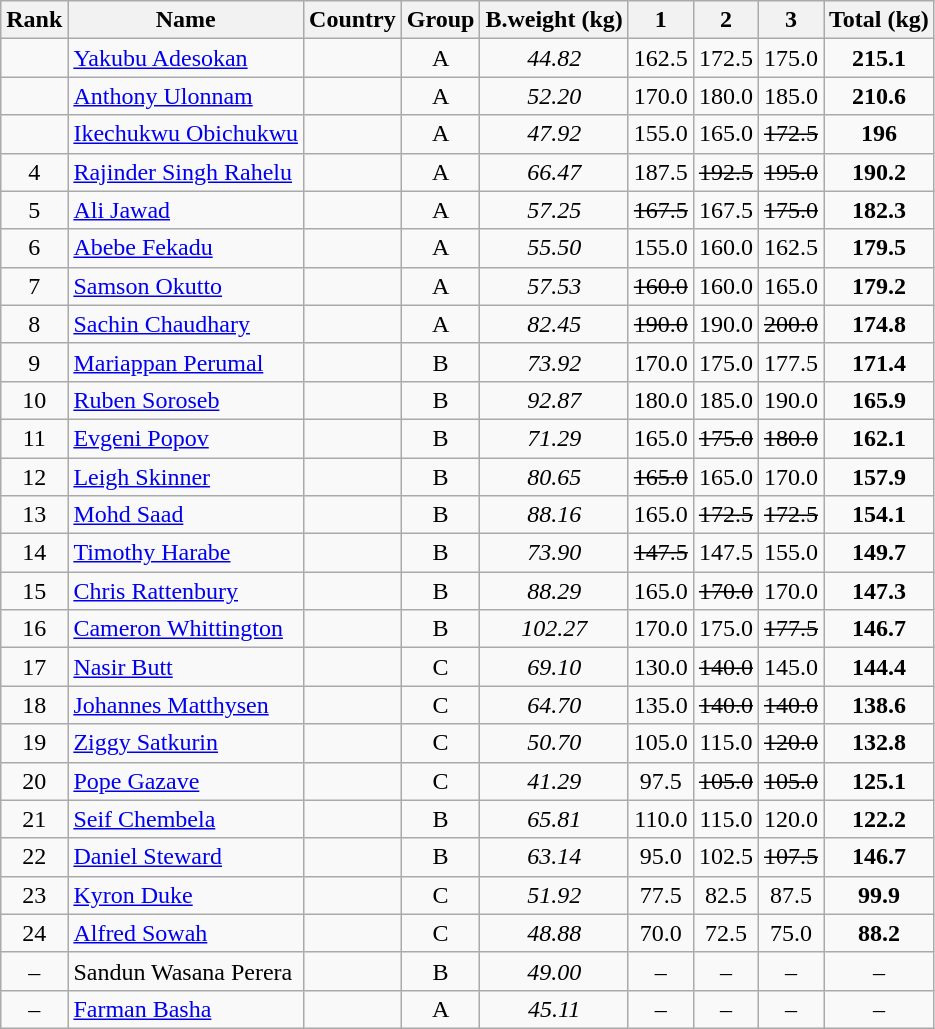<table class="wikitable sortable" style="text-align:center;">
<tr>
<th>Rank</th>
<th>Name</th>
<th>Country</th>
<th>Group</th>
<th>B.weight (kg)</th>
<th>1</th>
<th>2</th>
<th>3</th>
<th>Total (kg)</th>
</tr>
<tr>
<td></td>
<td align=left><a href='#'>Yakubu Adesokan</a></td>
<td align=left></td>
<td>A</td>
<td><em>44.82</em></td>
<td>162.5</td>
<td>172.5</td>
<td>175.0</td>
<td><strong>215.1</strong></td>
</tr>
<tr>
<td></td>
<td align=left><a href='#'>Anthony Ulonnam</a></td>
<td align=left></td>
<td>A</td>
<td><em>52.20</em></td>
<td>170.0</td>
<td>180.0</td>
<td>185.0</td>
<td><strong>210.6</strong></td>
</tr>
<tr>
<td></td>
<td align=left><a href='#'>Ikechukwu Obichukwu</a></td>
<td align=left></td>
<td>A</td>
<td><em>47.92</em></td>
<td>155.0</td>
<td>165.0</td>
<td><s>172.5</s></td>
<td><strong>196</strong></td>
</tr>
<tr>
<td>4</td>
<td align=left><a href='#'>Rajinder Singh Rahelu</a></td>
<td align=left></td>
<td>A</td>
<td><em>66.47</em></td>
<td>187.5</td>
<td><s>192.5</s></td>
<td><s>195.0</s></td>
<td><strong>190.2</strong></td>
</tr>
<tr>
<td>5</td>
<td align=left><a href='#'>Ali Jawad</a></td>
<td align=left></td>
<td>A</td>
<td><em>57.25</em></td>
<td><s>167.5</s></td>
<td>167.5</td>
<td><s>175.0</s></td>
<td><strong>182.3</strong></td>
</tr>
<tr>
<td>6</td>
<td align=left><a href='#'>Abebe Fekadu</a></td>
<td align=left></td>
<td>A</td>
<td><em>55.50</em></td>
<td>155.0</td>
<td>160.0</td>
<td>162.5</td>
<td><strong>179.5</strong></td>
</tr>
<tr>
<td>7</td>
<td align=left><a href='#'>Samson Okutto</a></td>
<td align=left></td>
<td>A</td>
<td><em>57.53</em></td>
<td><s>160.0</s></td>
<td>160.0</td>
<td>165.0</td>
<td><strong>179.2</strong></td>
</tr>
<tr>
<td>8</td>
<td align=left><a href='#'>Sachin Chaudhary</a></td>
<td align=left></td>
<td>A</td>
<td><em>82.45</em></td>
<td><s>190.0</s></td>
<td>190.0</td>
<td><s>200.0</s></td>
<td><strong>174.8</strong></td>
</tr>
<tr>
<td>9</td>
<td align=left><a href='#'>Mariappan Perumal</a></td>
<td align=left></td>
<td>B</td>
<td><em>73.92</em></td>
<td>170.0</td>
<td>175.0</td>
<td>177.5</td>
<td><strong>171.4</strong></td>
</tr>
<tr>
<td>10</td>
<td align=left><a href='#'>Ruben Soroseb</a></td>
<td align=left></td>
<td>B</td>
<td><em>92.87</em></td>
<td>180.0</td>
<td>185.0</td>
<td>190.0</td>
<td><strong>165.9</strong></td>
</tr>
<tr>
<td>11</td>
<td align=left><a href='#'>Evgeni Popov</a></td>
<td align=left></td>
<td>B</td>
<td><em>71.29</em></td>
<td>165.0</td>
<td><s>175.0</s></td>
<td><s>180.0</s></td>
<td><strong>162.1</strong></td>
</tr>
<tr>
<td>12</td>
<td align=left><a href='#'>Leigh Skinner</a></td>
<td align=left></td>
<td>B</td>
<td><em>80.65</em></td>
<td><s>165.0</s></td>
<td>165.0</td>
<td>170.0</td>
<td><strong>157.9</strong></td>
</tr>
<tr>
<td>13</td>
<td align=left><a href='#'>Mohd Saad</a></td>
<td align=left></td>
<td>B</td>
<td><em>88.16</em></td>
<td>165.0</td>
<td><s>172.5</s></td>
<td><s>172.5</s></td>
<td><strong>154.1</strong></td>
</tr>
<tr>
<td>14</td>
<td align=left><a href='#'>Timothy Harabe</a></td>
<td align=left></td>
<td>B</td>
<td><em>73.90</em></td>
<td><s>147.5</s></td>
<td>147.5</td>
<td>155.0</td>
<td><strong>149.7</strong></td>
</tr>
<tr>
<td>15</td>
<td align=left><a href='#'>Chris Rattenbury</a></td>
<td align=left></td>
<td>B</td>
<td><em>88.29</em></td>
<td>165.0</td>
<td><s>170.0</s></td>
<td>170.0</td>
<td><strong>147.3</strong></td>
</tr>
<tr>
<td>16</td>
<td align=left><a href='#'>Cameron Whittington</a></td>
<td align=left></td>
<td>B</td>
<td><em>102.27</em></td>
<td>170.0</td>
<td>175.0</td>
<td><s>177.5</s></td>
<td><strong>146.7</strong></td>
</tr>
<tr>
<td>17</td>
<td align=left><a href='#'>Nasir Butt</a></td>
<td align=left></td>
<td>C</td>
<td><em>69.10</em></td>
<td>130.0</td>
<td><s>140.0</s></td>
<td>145.0</td>
<td><strong>144.4</strong></td>
</tr>
<tr>
<td>18</td>
<td align=left><a href='#'>Johannes Matthysen</a></td>
<td align=left></td>
<td>C</td>
<td><em>64.70</em></td>
<td>135.0</td>
<td><s>140.0</s></td>
<td><s>140.0</s></td>
<td><strong>138.6</strong></td>
</tr>
<tr>
<td>19</td>
<td align=left><a href='#'>Ziggy Satkurin</a></td>
<td align=left></td>
<td>C</td>
<td><em>50.70</em></td>
<td>105.0</td>
<td>115.0</td>
<td><s>120.0</s></td>
<td><strong>132.8</strong></td>
</tr>
<tr>
<td>20</td>
<td align=left><a href='#'>Pope Gazave</a></td>
<td align=left></td>
<td>C</td>
<td><em>41.29</em></td>
<td>97.5</td>
<td><s>105.0</s></td>
<td><s>105.0</s></td>
<td><strong>125.1</strong></td>
</tr>
<tr>
<td>21</td>
<td align=left><a href='#'>Seif Chembela</a></td>
<td align=left></td>
<td>B</td>
<td><em>65.81</em></td>
<td>110.0</td>
<td>115.0</td>
<td>120.0</td>
<td><strong>122.2</strong></td>
</tr>
<tr>
<td>22</td>
<td align=left><a href='#'>Daniel Steward</a></td>
<td align=left></td>
<td>B</td>
<td><em>63.14</em></td>
<td>95.0</td>
<td>102.5</td>
<td><s>107.5</s></td>
<td><strong>146.7</strong></td>
</tr>
<tr>
<td>23</td>
<td align=left><a href='#'>Kyron Duke</a></td>
<td align=left></td>
<td>C</td>
<td><em>51.92</em></td>
<td>77.5</td>
<td>82.5</td>
<td>87.5</td>
<td><strong>99.9</strong></td>
</tr>
<tr>
<td>24</td>
<td align=left><a href='#'>Alfred Sowah</a></td>
<td align=left></td>
<td>C</td>
<td><em>48.88</em></td>
<td>70.0</td>
<td>72.5</td>
<td>75.0</td>
<td><strong>88.2</strong></td>
</tr>
<tr>
<td>–</td>
<td align=left>Sandun Wasana Perera</td>
<td align=left></td>
<td>B</td>
<td><em>49.00</em></td>
<td>–</td>
<td>–</td>
<td>–</td>
<td>–</td>
</tr>
<tr>
<td>–</td>
<td align=left><a href='#'>Farman Basha</a></td>
<td align=left></td>
<td>A</td>
<td><em>45.11</em></td>
<td>–</td>
<td>–</td>
<td>–</td>
<td>–</td>
</tr>
</table>
